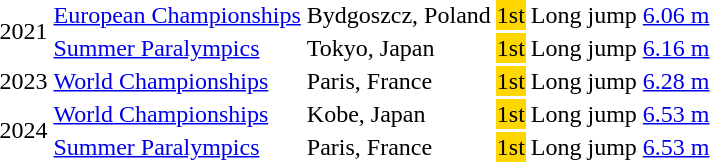<table>
<tr>
<td rowspan=2>2021</td>
<td><a href='#'>European Championships</a></td>
<td>Bydgoszcz, Poland</td>
<td bgcolor="gold">1st</td>
<td>Long jump</td>
<td><a href='#'>6.06 m</a></td>
</tr>
<tr>
<td><a href='#'>Summer Paralympics</a></td>
<td>Tokyo, Japan</td>
<td bgcolor="gold">1st</td>
<td>Long jump</td>
<td><a href='#'>6.16 m</a></td>
</tr>
<tr>
<td>2023</td>
<td><a href='#'>World Championships</a></td>
<td>Paris, France</td>
<td bgcolor="gold">1st</td>
<td>Long jump</td>
<td><a href='#'>6.28 m</a></td>
</tr>
<tr>
<td rowspan=2>2024</td>
<td><a href='#'>World Championships</a></td>
<td>Kobe, Japan</td>
<td bgcolor="gold">1st</td>
<td>Long jump</td>
<td><a href='#'>6.53 m</a></td>
</tr>
<tr>
<td><a href='#'>Summer Paralympics</a></td>
<td>Paris, France</td>
<td bgcolor="gold">1st</td>
<td>Long jump</td>
<td><a href='#'>6.53 m</a></td>
</tr>
</table>
